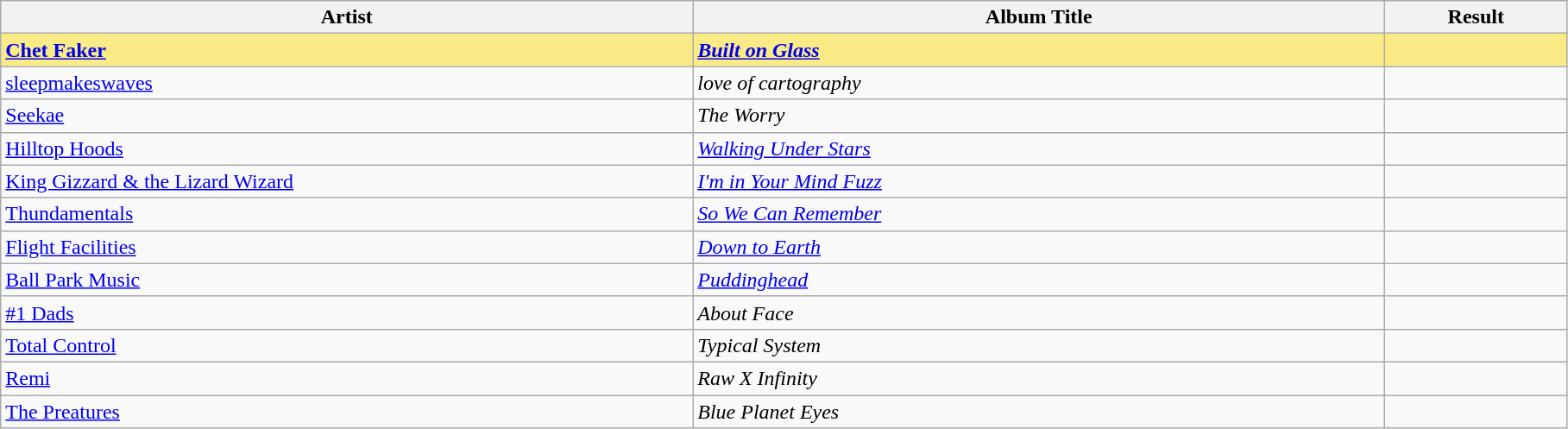<table class="sortable wikitable">
<tr>
<th width="19%">Artist</th>
<th width="19%">Album Title</th>
<th width="5%">Result</th>
</tr>
<tr style="background:#FAEB86">
<td><strong><a href='#'>Chet Faker</a></strong></td>
<td><strong><em><a href='#'>Built on Glass</a></em></strong></td>
<td></td>
</tr>
<tr>
<td><a href='#'>sleepmakeswaves</a></td>
<td><em>love of cartography</em></td>
<td></td>
</tr>
<tr>
<td><a href='#'>Seekae</a></td>
<td><em>The Worry</em></td>
<td></td>
</tr>
<tr>
<td><a href='#'>Hilltop Hoods</a></td>
<td><em><a href='#'>Walking Under Stars</a></em></td>
<td></td>
</tr>
<tr>
<td><a href='#'>King Gizzard & the Lizard Wizard</a></td>
<td><em><a href='#'>I'm in Your Mind Fuzz</a></em></td>
<td></td>
</tr>
<tr>
<td><a href='#'>Thundamentals</a></td>
<td><em><a href='#'>So We Can Remember</a></em></td>
<td></td>
</tr>
<tr>
<td><a href='#'>Flight Facilities</a></td>
<td><em><a href='#'>Down to Earth</a></em></td>
<td></td>
</tr>
<tr>
<td><a href='#'>Ball Park Music</a></td>
<td><em><a href='#'>Puddinghead</a></em></td>
<td></td>
</tr>
<tr>
<td><a href='#'>#1 Dads</a></td>
<td><em>About Face</em></td>
<td></td>
</tr>
<tr>
<td><a href='#'>Total Control</a></td>
<td><em>Typical System</em></td>
<td></td>
</tr>
<tr>
<td><a href='#'>Remi</a></td>
<td><em>Raw X Infinity</em></td>
<td></td>
</tr>
<tr>
<td><a href='#'>The Preatures</a></td>
<td><em>Blue Planet Eyes</em></td>
<td></td>
</tr>
</table>
